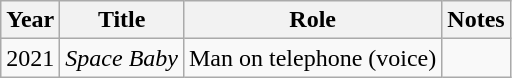<table class="wikitable sortable">
<tr>
<th>Year</th>
<th>Title</th>
<th>Role</th>
<th>Notes</th>
</tr>
<tr>
<td>2021</td>
<td><em>Space Baby</em></td>
<td>Man on telephone (voice)</td>
<td></td>
</tr>
</table>
